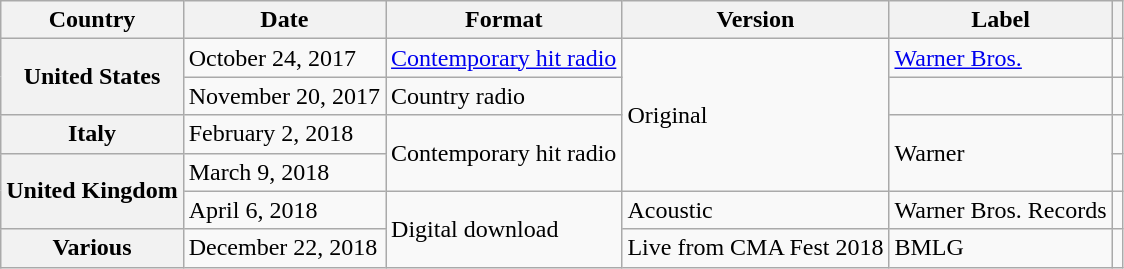<table class="wikitable plainrowheaders">
<tr>
<th>Country</th>
<th>Date</th>
<th>Format</th>
<th>Version</th>
<th>Label</th>
<th></th>
</tr>
<tr>
<th scope="row" rowspan="2">United States</th>
<td>October 24, 2017</td>
<td><a href='#'>Contemporary hit radio</a></td>
<td rowspan="4">Original</td>
<td><a href='#'>Warner Bros.</a></td>
<td></td>
</tr>
<tr>
<td>November 20, 2017</td>
<td>Country radio</td>
<td></td>
<td></td>
</tr>
<tr>
<th scope="row">Italy</th>
<td>February 2, 2018</td>
<td rowspan="2">Contemporary hit radio</td>
<td rowspan="2">Warner</td>
<td></td>
</tr>
<tr>
<th scope="row" rowspan="2">United Kingdom</th>
<td>March 9, 2018</td>
<td></td>
</tr>
<tr>
<td>April 6, 2018</td>
<td rowspan="2">Digital download</td>
<td>Acoustic</td>
<td rowspan="1">Warner Bros. Records</td>
<td></td>
</tr>
<tr>
<th scope="row">Various</th>
<td>December 22, 2018</td>
<td>Live from CMA Fest 2018</td>
<td rowspan="1">BMLG</td>
<td></td>
</tr>
</table>
